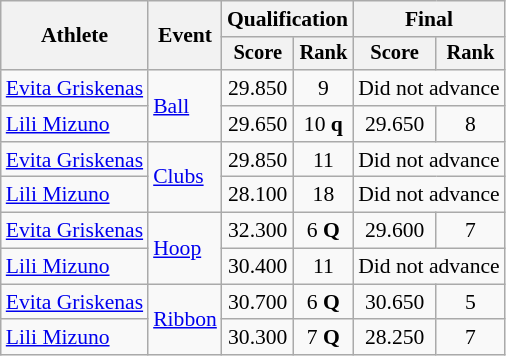<table class=wikitable style=font-size:90%;text-align:center>
<tr>
<th rowspan=2>Athlete</th>
<th rowspan=2>Event</th>
<th colspan=2>Qualification</th>
<th colspan=2>Final</th>
</tr>
<tr style=font-size:95%>
<th>Score</th>
<th>Rank</th>
<th>Score</th>
<th>Rank</th>
</tr>
<tr>
<td align=left><a href='#'>Evita Griskenas</a></td>
<td align=left rowspan=2><a href='#'>Ball</a></td>
<td>29.850</td>
<td>9</td>
<td colspan=2>Did not advance</td>
</tr>
<tr>
<td align=left><a href='#'>Lili Mizuno</a></td>
<td>29.650</td>
<td>10 <strong>q</strong></td>
<td>29.650</td>
<td>8</td>
</tr>
<tr>
<td align=left><a href='#'>Evita Griskenas</a></td>
<td align=left rowspan=2><a href='#'>Clubs</a></td>
<td>29.850</td>
<td>11</td>
<td colspan=2>Did not advance</td>
</tr>
<tr>
<td align=left><a href='#'>Lili Mizuno</a></td>
<td>28.100</td>
<td>18</td>
<td colspan=2>Did not advance</td>
</tr>
<tr>
<td align=left><a href='#'>Evita Griskenas</a></td>
<td align=left rowspan=2><a href='#'>Hoop</a></td>
<td>32.300</td>
<td>6 <strong>Q</strong></td>
<td>29.600</td>
<td>7</td>
</tr>
<tr>
<td align=left><a href='#'>Lili Mizuno</a></td>
<td>30.400</td>
<td>11</td>
<td colspan=2>Did not advance</td>
</tr>
<tr>
<td align=left><a href='#'>Evita Griskenas</a></td>
<td align=left rowspan=2><a href='#'>Ribbon</a></td>
<td>30.700</td>
<td>6 <strong>Q</strong></td>
<td>30.650</td>
<td>5</td>
</tr>
<tr>
<td align=left><a href='#'>Lili Mizuno</a></td>
<td>30.300</td>
<td>7 <strong>Q</strong></td>
<td>28.250</td>
<td>7</td>
</tr>
</table>
